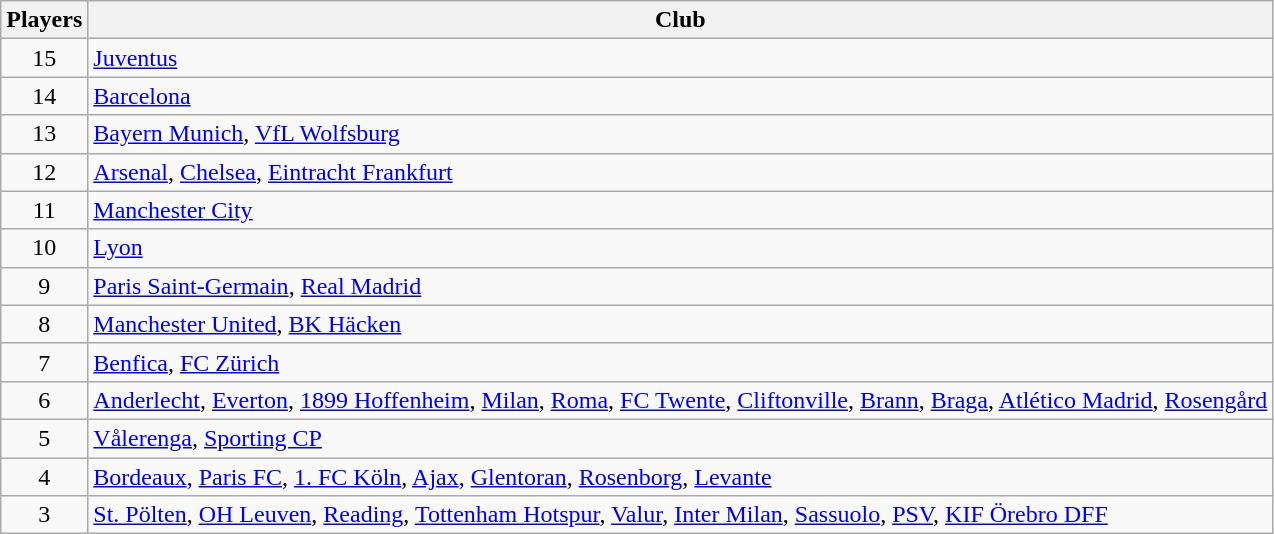<table class="wikitable">
<tr>
<th>Players</th>
<th>Club</th>
</tr>
<tr>
<td align="center">15</td>
<td> <a href='#'>Juventus</a></td>
</tr>
<tr>
<td align="center">14</td>
<td> <a href='#'>Barcelona</a></td>
</tr>
<tr>
<td align="center">13</td>
<td> <a href='#'>Bayern Munich</a>,  <a href='#'>VfL Wolfsburg</a></td>
</tr>
<tr>
<td align="center">12</td>
<td> <a href='#'>Arsenal</a>,  <a href='#'>Chelsea</a>,  <a href='#'>Eintracht Frankfurt</a></td>
</tr>
<tr>
<td align="center">11</td>
<td> <a href='#'>Manchester City</a></td>
</tr>
<tr>
<td align="center">10</td>
<td> <a href='#'>Lyon</a></td>
</tr>
<tr>
<td align="center">9</td>
<td> <a href='#'>Paris Saint-Germain</a>,  <a href='#'>Real Madrid</a></td>
</tr>
<tr>
<td align="center">8</td>
<td> <a href='#'>Manchester United</a>,  <a href='#'>BK Häcken</a></td>
</tr>
<tr>
<td align="center">7</td>
<td> <a href='#'>Benfica</a>,  <a href='#'>FC Zürich</a></td>
</tr>
<tr>
<td align="center">6</td>
<td> <a href='#'>Anderlecht</a>,  <a href='#'>Everton</a>,  <a href='#'>1899 Hoffenheim</a>,  <a href='#'>Milan</a>,  <a href='#'>Roma</a>,  <a href='#'>FC Twente</a>,  <a href='#'>Cliftonville</a>,  <a href='#'>Brann</a>,  <a href='#'>Braga</a>,  <a href='#'>Atlético Madrid</a>,  <a href='#'>Rosengård</a></td>
</tr>
<tr>
<td align="center">5</td>
<td> <a href='#'>Vålerenga</a>,  <a href='#'>Sporting CP</a></td>
</tr>
<tr>
<td align="center">4</td>
<td> <a href='#'>Bordeaux</a>,  <a href='#'>Paris FC</a>,  <a href='#'>1. FC Köln</a>,  <a href='#'>Ajax</a>,  <a href='#'>Glentoran</a>,  <a href='#'>Rosenborg</a>,  <a href='#'>Levante</a></td>
</tr>
<tr>
<td align="center">3</td>
<td> <a href='#'>St. Pölten</a>,  <a href='#'>OH Leuven</a>,  <a href='#'>Reading</a>,  <a href='#'>Tottenham Hotspur</a>,  <a href='#'>Valur</a>,  <a href='#'>Inter Milan</a>,  <a href='#'>Sassuolo</a>,  <a href='#'>PSV</a>,  <a href='#'>KIF Örebro DFF</a></td>
</tr>
</table>
